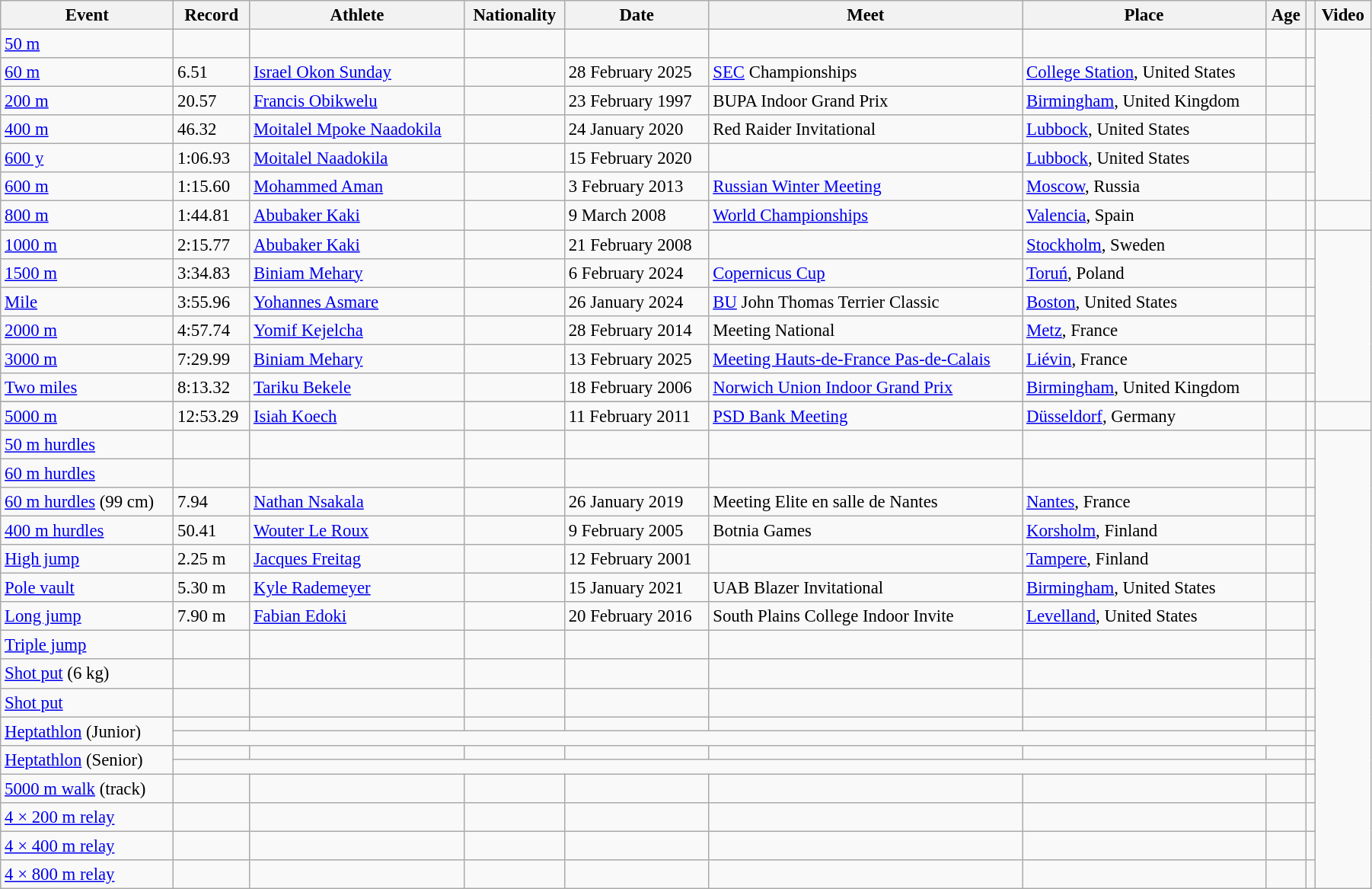<table class=wikitable style="width: 95%; font-size: 95%;">
<tr>
<th>Event</th>
<th>Record</th>
<th>Athlete</th>
<th>Nationality</th>
<th>Date</th>
<th>Meet</th>
<th>Place</th>
<th>Age</th>
<th></th>
<th>Video</th>
</tr>
<tr>
<td><a href='#'>50 m</a></td>
<td></td>
<td></td>
<td></td>
<td></td>
<td></td>
<td></td>
<td></td>
<td></td>
</tr>
<tr>
<td><a href='#'>60 m</a></td>
<td>6.51</td>
<td><a href='#'>Israel Okon Sunday</a></td>
<td></td>
<td>28 February 2025</td>
<td><a href='#'>SEC</a> Championships</td>
<td><a href='#'>College Station</a>, United States</td>
<td></td>
<td></td>
</tr>
<tr>
<td><a href='#'>200 m</a></td>
<td>20.57</td>
<td><a href='#'>Francis Obikwelu</a></td>
<td></td>
<td>23 February 1997</td>
<td>BUPA Indoor Grand Prix</td>
<td><a href='#'>Birmingham</a>, United Kingdom</td>
<td></td>
<td></td>
</tr>
<tr>
<td><a href='#'>400 m</a></td>
<td>46.32</td>
<td><a href='#'>Moitalel Mpoke Naadokila</a></td>
<td></td>
<td>24 January 2020</td>
<td>Red Raider Invitational</td>
<td><a href='#'>Lubbock</a>, United States</td>
<td></td>
<td></td>
</tr>
<tr>
<td><a href='#'>600 y</a></td>
<td>1:06.93</td>
<td><a href='#'>Moitalel Naadokila</a></td>
<td></td>
<td>15 February 2020</td>
<td></td>
<td><a href='#'>Lubbock</a>, United States</td>
<td></td>
<td></td>
</tr>
<tr>
<td><a href='#'>600 m</a></td>
<td>1:15.60</td>
<td><a href='#'>Mohammed Aman</a></td>
<td></td>
<td>3 February 2013</td>
<td><a href='#'>Russian Winter Meeting</a></td>
<td><a href='#'>Moscow</a>, Russia</td>
<td></td>
<td></td>
</tr>
<tr>
<td><a href='#'>800 m</a></td>
<td>1:44.81</td>
<td><a href='#'>Abubaker Kaki</a></td>
<td></td>
<td>9 March 2008</td>
<td><a href='#'>World Championships</a></td>
<td><a href='#'>Valencia</a>, Spain</td>
<td></td>
<td></td>
<td></td>
</tr>
<tr>
<td><a href='#'>1000 m</a></td>
<td>2:15.77</td>
<td><a href='#'>Abubaker Kaki</a></td>
<td></td>
<td>21 February 2008</td>
<td></td>
<td><a href='#'>Stockholm</a>, Sweden</td>
<td></td>
<td></td>
</tr>
<tr>
<td><a href='#'>1500 m</a></td>
<td>3:34.83</td>
<td><a href='#'>Biniam Mehary</a></td>
<td></td>
<td>6 February 2024</td>
<td><a href='#'>Copernicus Cup</a></td>
<td><a href='#'>Toruń</a>, Poland</td>
<td></td>
<td></td>
</tr>
<tr>
<td><a href='#'>Mile</a></td>
<td>3:55.96</td>
<td><a href='#'>Yohannes Asmare</a></td>
<td></td>
<td>26 January 2024</td>
<td><a href='#'>BU</a> John Thomas Terrier Classic</td>
<td><a href='#'>Boston</a>, United States</td>
<td></td>
<td></td>
</tr>
<tr>
<td><a href='#'>2000 m</a></td>
<td>4:57.74</td>
<td><a href='#'>Yomif Kejelcha</a></td>
<td></td>
<td>28 February 2014</td>
<td>Meeting National</td>
<td><a href='#'>Metz</a>, France</td>
<td></td>
<td></td>
</tr>
<tr>
<td><a href='#'>3000 m</a></td>
<td>7:29.99</td>
<td><a href='#'>Biniam Mehary</a></td>
<td></td>
<td>13 February 2025</td>
<td><a href='#'>Meeting Hauts-de-France Pas-de-Calais</a></td>
<td><a href='#'>Liévin</a>, France</td>
<td></td>
<td></td>
</tr>
<tr>
<td><a href='#'>Two miles</a></td>
<td>8:13.32</td>
<td><a href='#'>Tariku Bekele</a></td>
<td></td>
<td>18 February 2006</td>
<td><a href='#'>Norwich Union Indoor Grand Prix</a></td>
<td><a href='#'>Birmingham</a>, United Kingdom</td>
<td></td>
<td></td>
</tr>
<tr>
</tr>
<tr>
<td><a href='#'>5000 m</a></td>
<td>12:53.29</td>
<td><a href='#'>Isiah Koech</a></td>
<td></td>
<td>11 February 2011</td>
<td><a href='#'>PSD Bank Meeting</a></td>
<td><a href='#'>Düsseldorf</a>, Germany</td>
<td></td>
<td></td>
<td></td>
</tr>
<tr>
<td><a href='#'>50 m hurdles</a></td>
<td></td>
<td></td>
<td></td>
<td></td>
<td></td>
<td></td>
<td></td>
<td></td>
</tr>
<tr>
<td><a href='#'>60 m hurdles</a></td>
<td></td>
<td></td>
<td></td>
<td></td>
<td></td>
<td></td>
<td></td>
<td></td>
</tr>
<tr>
<td><a href='#'>60 m hurdles</a> (99 cm)</td>
<td>7.94</td>
<td><a href='#'>Nathan Nsakala</a></td>
<td></td>
<td>26 January 2019</td>
<td>Meeting Elite en salle de Nantes</td>
<td><a href='#'>Nantes</a>, France</td>
<td></td>
<td></td>
</tr>
<tr>
<td><a href='#'>400 m hurdles</a></td>
<td>50.41 </td>
<td><a href='#'>Wouter Le Roux</a></td>
<td></td>
<td>9 February 2005</td>
<td>Botnia Games</td>
<td><a href='#'>Korsholm</a>, Finland</td>
<td></td>
<td></td>
</tr>
<tr>
<td><a href='#'>High jump</a></td>
<td>2.25 m</td>
<td><a href='#'>Jacques Freitag</a></td>
<td></td>
<td>12 February 2001</td>
<td></td>
<td><a href='#'>Tampere</a>, Finland</td>
<td></td>
<td></td>
</tr>
<tr>
<td><a href='#'>Pole vault</a></td>
<td>5.30 m</td>
<td><a href='#'>Kyle Rademeyer</a></td>
<td></td>
<td>15 January 2021</td>
<td>UAB Blazer Invitational</td>
<td><a href='#'>Birmingham</a>, United States</td>
<td></td>
<td></td>
</tr>
<tr>
<td><a href='#'>Long jump</a></td>
<td>7.90 m</td>
<td><a href='#'>Fabian Edoki</a></td>
<td></td>
<td>20 February 2016</td>
<td>South Plains College Indoor Invite</td>
<td><a href='#'>Levelland</a>, United States</td>
<td></td>
<td></td>
</tr>
<tr>
<td><a href='#'>Triple jump</a></td>
<td></td>
<td></td>
<td></td>
<td></td>
<td></td>
<td></td>
<td></td>
<td></td>
</tr>
<tr>
<td><a href='#'>Shot put</a> (6 kg)</td>
<td></td>
<td></td>
<td></td>
<td></td>
<td></td>
<td></td>
<td></td>
<td></td>
</tr>
<tr>
<td><a href='#'>Shot put</a></td>
<td></td>
<td></td>
<td></td>
<td></td>
<td></td>
<td></td>
<td></td>
<td></td>
</tr>
<tr>
<td rowspan=2><a href='#'>Heptathlon</a> (Junior)</td>
<td></td>
<td></td>
<td></td>
<td></td>
<td></td>
<td></td>
<td></td>
<td></td>
</tr>
<tr>
<td colspan=7></td>
<td></td>
</tr>
<tr>
<td rowspan=2><a href='#'>Heptathlon</a> (Senior)</td>
<td></td>
<td></td>
<td></td>
<td></td>
<td></td>
<td></td>
<td></td>
<td></td>
</tr>
<tr>
<td colspan=7></td>
<td></td>
</tr>
<tr>
<td><a href='#'>5000 m walk</a> (track)</td>
<td></td>
<td></td>
<td></td>
<td></td>
<td></td>
<td></td>
<td></td>
<td></td>
</tr>
<tr>
<td><a href='#'>4 × 200 m relay</a></td>
<td></td>
<td></td>
<td></td>
<td></td>
<td></td>
<td></td>
<td></td>
<td></td>
</tr>
<tr>
<td><a href='#'>4 × 400 m relay</a></td>
<td></td>
<td></td>
<td></td>
<td></td>
<td></td>
<td></td>
<td></td>
<td></td>
</tr>
<tr>
<td><a href='#'>4 × 800 m relay</a></td>
<td></td>
<td></td>
<td></td>
<td></td>
<td></td>
<td></td>
<td></td>
<td></td>
</tr>
</table>
